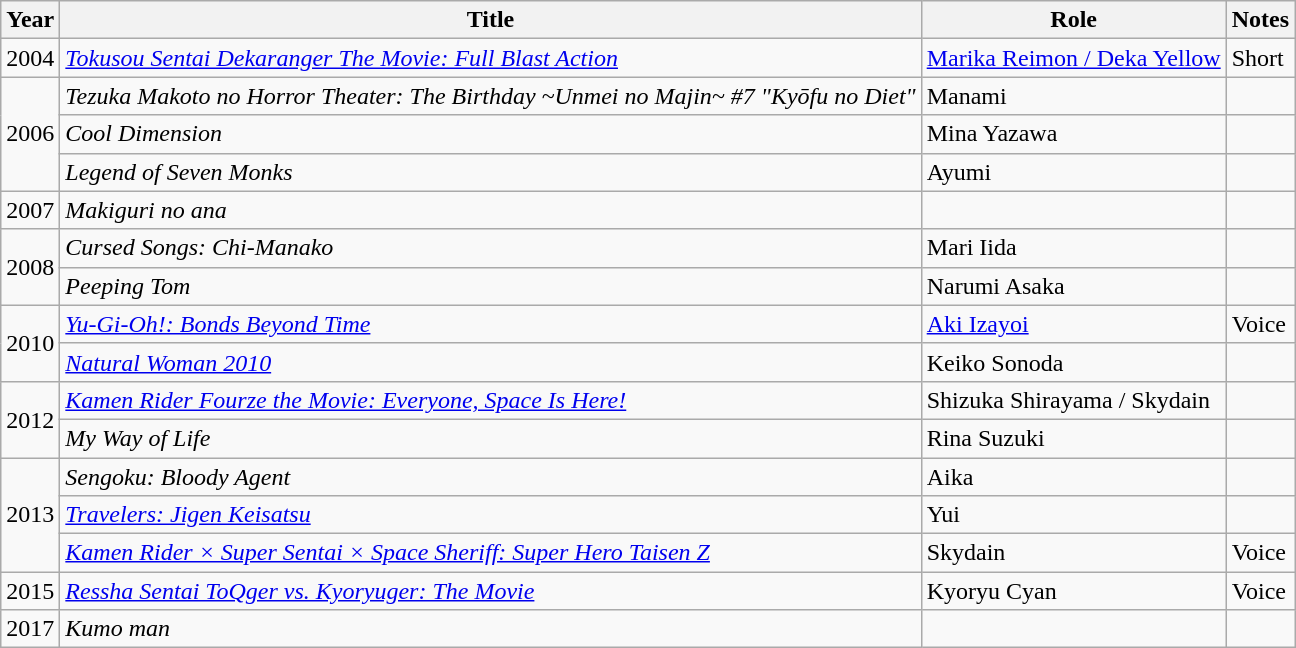<table class="wikitable sortable">
<tr>
<th>Year</th>
<th>Title</th>
<th>Role</th>
<th class="unsortable">Notes</th>
</tr>
<tr>
<td>2004</td>
<td><em><a href='#'>Tokusou Sentai Dekaranger The Movie: Full Blast Action</a></em></td>
<td><a href='#'>Marika Reimon / Deka Yellow</a></td>
<td>Short</td>
</tr>
<tr>
<td rowspan="3">2006</td>
<td><em>Tezuka Makoto no Horror Theater: The Birthday ~Unmei no Majin~ #7 "Kyōfu no Diet"</em></td>
<td>Manami</td>
<td></td>
</tr>
<tr>
<td><em>Cool Dimension</em></td>
<td>Mina Yazawa</td>
<td></td>
</tr>
<tr>
<td><em>Legend of Seven Monks</em></td>
<td>Ayumi</td>
<td></td>
</tr>
<tr>
<td>2007</td>
<td><em>Makiguri no ana</em></td>
<td></td>
<td></td>
</tr>
<tr>
<td rowspan="2">2008</td>
<td><em>Cursed Songs: Chi-Manako</em></td>
<td>Mari Iida</td>
<td></td>
</tr>
<tr>
<td><em>Peeping Tom</em></td>
<td>Narumi Asaka</td>
<td></td>
</tr>
<tr>
<td rowspan="2">2010</td>
<td><em><a href='#'>Yu-Gi-Oh!: Bonds Beyond Time</a></em></td>
<td><a href='#'>Aki Izayoi</a></td>
<td>Voice</td>
</tr>
<tr>
<td><em><a href='#'>Natural Woman 2010</a></em></td>
<td>Keiko Sonoda</td>
<td></td>
</tr>
<tr>
<td rowspan="2">2012</td>
<td><em><a href='#'>Kamen Rider Fourze the Movie: Everyone, Space Is Here!</a></em></td>
<td>Shizuka Shirayama / Skydain</td>
<td></td>
</tr>
<tr>
<td><em>My Way of Life</em></td>
<td>Rina Suzuki</td>
<td></td>
</tr>
<tr>
<td rowspan="3">2013</td>
<td><em>Sengoku: Bloody Agent</em></td>
<td>Aika</td>
<td></td>
</tr>
<tr>
<td><em><a href='#'>Travelers: Jigen Keisatsu</a></em></td>
<td>Yui</td>
<td></td>
</tr>
<tr>
<td><em><a href='#'>Kamen Rider × Super Sentai × Space Sheriff: Super Hero Taisen Z</a></em></td>
<td>Skydain</td>
<td>Voice</td>
</tr>
<tr>
<td>2015</td>
<td><em><a href='#'>Ressha Sentai ToQger vs. Kyoryuger: The Movie</a></em></td>
<td>Kyoryu Cyan</td>
<td>Voice</td>
</tr>
<tr>
<td>2017</td>
<td><em>Kumo man</em></td>
<td></td>
<td></td>
</tr>
</table>
